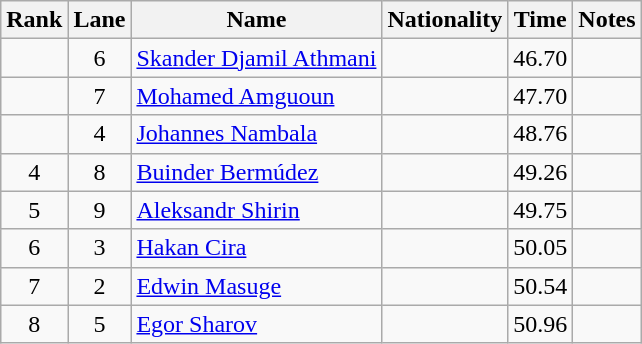<table class="wikitable sortable" style="text-align:center">
<tr>
<th>Rank</th>
<th>Lane</th>
<th>Name</th>
<th>Nationality</th>
<th>Time</th>
<th>Notes</th>
</tr>
<tr>
<td></td>
<td>6</td>
<td align="left"><a href='#'>Skander Djamil Athmani</a></td>
<td align="left"></td>
<td>46.70</td>
<td><strong></strong></td>
</tr>
<tr>
<td></td>
<td>7</td>
<td align="left"><a href='#'>Mohamed Amguoun</a></td>
<td align="left"></td>
<td>47.70</td>
<td></td>
</tr>
<tr>
<td></td>
<td>4</td>
<td align="left"><a href='#'>Johannes Nambala</a></td>
<td align="left"></td>
<td>48.76</td>
<td></td>
</tr>
<tr>
<td>4</td>
<td>8</td>
<td align="left"><a href='#'>Buinder Bermúdez</a></td>
<td align="left"></td>
<td>49.26</td>
<td></td>
</tr>
<tr>
<td>5</td>
<td>9</td>
<td align="left"><a href='#'>Aleksandr Shirin</a></td>
<td align="left"></td>
<td>49.75</td>
<td></td>
</tr>
<tr>
<td>6</td>
<td>3</td>
<td align="left"><a href='#'>Hakan Cira</a></td>
<td align="left"></td>
<td>50.05</td>
<td></td>
</tr>
<tr>
<td>7</td>
<td>2</td>
<td align="left"><a href='#'>Edwin Masuge</a></td>
<td align="left"></td>
<td>50.54</td>
<td></td>
</tr>
<tr>
<td>8</td>
<td>5</td>
<td align="left"><a href='#'>Egor Sharov</a></td>
<td align="left"></td>
<td>50.96</td>
<td></td>
</tr>
</table>
